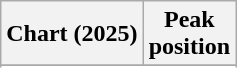<table class="wikitable sortable plainrowheaders" style="text-align:center">
<tr>
<th scope="col">Chart (2025)</th>
<th scope="col">Peak<br>position</th>
</tr>
<tr>
</tr>
<tr>
</tr>
</table>
